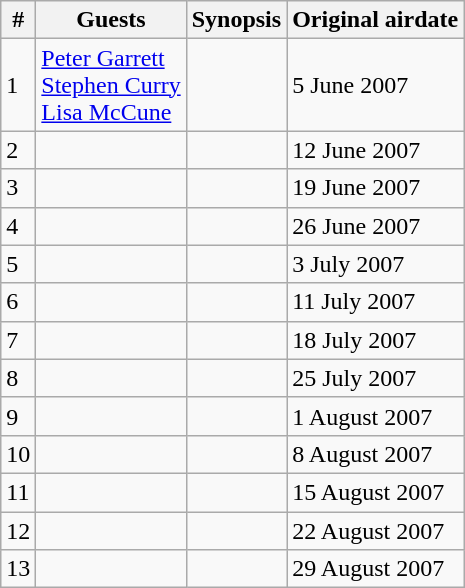<table class="wikitable">
<tr>
<th>#</th>
<th>Guests</th>
<th>Synopsis</th>
<th>Original airdate</th>
</tr>
<tr>
<td>1</td>
<td><a href='#'>Peter Garrett</a><br><a href='#'>Stephen Curry</a><br><a href='#'>Lisa McCune</a></td>
<td></td>
<td>5 June 2007</td>
</tr>
<tr>
<td>2</td>
<td></td>
<td></td>
<td>12 June 2007</td>
</tr>
<tr>
<td>3</td>
<td></td>
<td></td>
<td>19 June 2007</td>
</tr>
<tr>
<td>4</td>
<td></td>
<td></td>
<td>26 June 2007</td>
</tr>
<tr>
<td>5</td>
<td></td>
<td></td>
<td>3 July 2007</td>
</tr>
<tr>
<td>6</td>
<td></td>
<td></td>
<td>11 July 2007</td>
</tr>
<tr>
<td>7</td>
<td></td>
<td></td>
<td>18 July 2007</td>
</tr>
<tr>
<td>8</td>
<td></td>
<td></td>
<td>25 July 2007</td>
</tr>
<tr>
<td>9</td>
<td></td>
<td></td>
<td>1 August 2007</td>
</tr>
<tr>
<td>10</td>
<td></td>
<td></td>
<td>8 August 2007</td>
</tr>
<tr>
<td>11</td>
<td></td>
<td></td>
<td>15 August 2007</td>
</tr>
<tr>
<td>12</td>
<td></td>
<td></td>
<td>22 August 2007</td>
</tr>
<tr>
<td>13</td>
<td></td>
<td></td>
<td>29 August 2007</td>
</tr>
</table>
